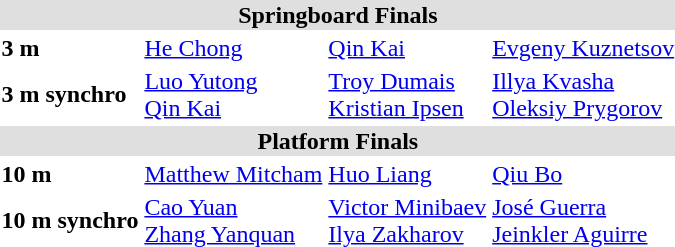<table>
<tr style="background:#dfdfdf;">
<td colspan="4" style="text-align:center;"><strong>Springboard Finals</strong></td>
</tr>
<tr>
<th scope=row style="text-align:left">3 m <br></th>
<td><a href='#'>He Chong</a><br><small></small></td>
<td><a href='#'>Qin Kai</a><br><small></small></td>
<td><a href='#'>Evgeny Kuznetsov</a><br><small></small></td>
</tr>
<tr>
<th scope=row style="text-align:left">3 m synchro <br></th>
<td><a href='#'>Luo Yutong</a><br><a href='#'>Qin Kai</a><br><small></small></td>
<td><a href='#'>Troy Dumais</a><br><a href='#'>Kristian Ipsen</a><br><small></small></td>
<td><a href='#'>Illya Kvasha</a><br><a href='#'>Oleksiy Prygorov</a><br><small></small></td>
</tr>
<tr style="background:#dfdfdf;">
<td colspan="4" style="text-align:center;"><strong>Platform Finals</strong></td>
</tr>
<tr>
<th scope=row style="text-align:left">10 m <br></th>
<td><a href='#'>Matthew Mitcham</a><br><small></small></td>
<td><a href='#'>Huo Liang</a><br><small></small></td>
<td><a href='#'>Qiu Bo</a><br><small></small></td>
</tr>
<tr>
<th scope=row style="text-align:left">10 m synchro <br></th>
<td><a href='#'>Cao Yuan</a><br><a href='#'>Zhang Yanquan</a><br><small></small></td>
<td><a href='#'>Victor Minibaev</a><br><a href='#'>Ilya Zakharov</a><br><small></small></td>
<td><a href='#'>José Guerra</a><br><a href='#'>Jeinkler Aguirre</a><br><small></small></td>
</tr>
</table>
